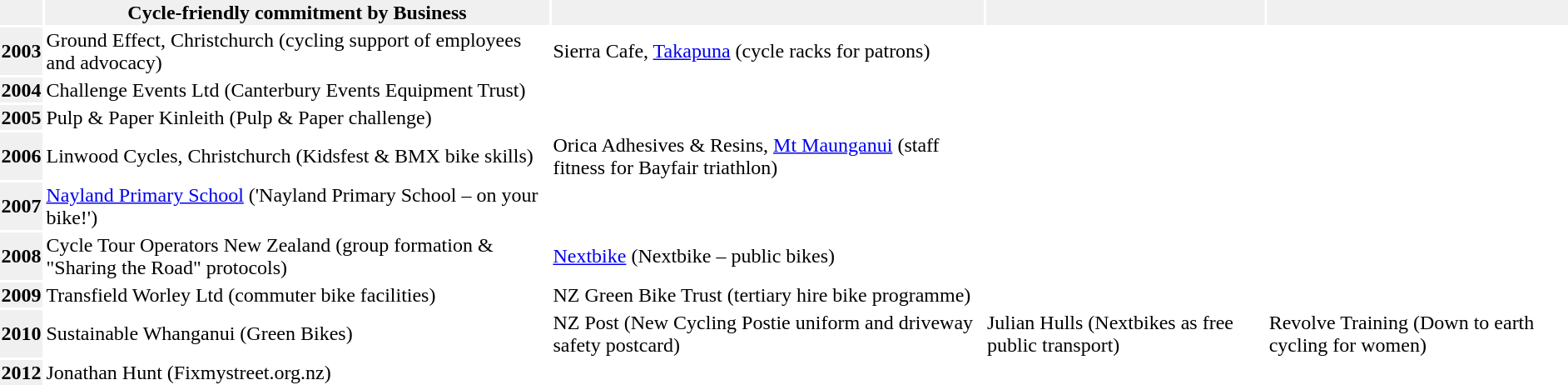<table>
<tr>
<td align="center" style="background:#f0f0f0;"></td>
<td align="center" style="background:#f0f0f0;"><strong>Cycle-friendly commitment by Business</strong></td>
<td align="center" style="background:#f0f0f0;"></td>
<td align="center" style="background:#f0f0f0;"></td>
<td align="center" style="background:#f0f0f0;"></td>
</tr>
<tr>
<td style="background:#f0f0f0;"><strong>2003</strong></td>
<td>Ground Effect, Christchurch (cycling support of employees and advocacy)</td>
<td>Sierra Cafe, <a href='#'>Takapuna</a> (cycle racks for patrons)</td>
<td></td>
<td></td>
</tr>
<tr>
<td style="background:#f0f0f0;"><strong>2004</strong></td>
<td>Challenge Events Ltd (Canterbury Events Equipment Trust)</td>
<td></td>
<td></td>
<td></td>
</tr>
<tr>
<td style="background:#f0f0f0;"><strong>2005</strong></td>
<td>Pulp & Paper Kinleith (Pulp & Paper challenge)</td>
<td></td>
<td></td>
</tr>
<tr>
<td style="background:#f0f0f0;"><strong>2006</strong></td>
<td>Linwood Cycles, Christchurch (Kidsfest & BMX bike skills)</td>
<td>Orica Adhesives & Resins, <a href='#'>Mt Maunganui</a> (staff fitness for Bayfair triathlon)</td>
<td></td>
<td></td>
</tr>
<tr>
<td style="background:#f0f0f0;"><strong>2007</strong></td>
<td><a href='#'>Nayland Primary School</a> ('Nayland Primary School – on your bike!')</td>
<td></td>
<td></td>
</tr>
<tr>
<td style="background:#f0f0f0;"><strong>2008</strong></td>
<td>Cycle Tour Operators New Zealand (group formation & "Sharing the Road" protocols)</td>
<td><a href='#'>Nextbike</a> (Nextbike – public bikes)</td>
<td></td>
<td></td>
</tr>
<tr>
<td style="background:#f0f0f0;"><strong>2009</strong></td>
<td>Transfield Worley Ltd (commuter bike facilities)</td>
<td>NZ Green Bike Trust (tertiary hire bike programme)</td>
<td></td>
<td></td>
</tr>
<tr>
<td style="background:#f0f0f0;"><strong>2010</strong></td>
<td>Sustainable Whanganui (Green Bikes)</td>
<td>NZ Post (New Cycling Postie uniform and driveway safety postcard)</td>
<td>Julian Hulls (Nextbikes as free public transport)</td>
<td>Revolve Training (Down to earth cycling for women)</td>
<td></td>
</tr>
<tr>
<td style="background:#f0f0f0;"><strong>2012</strong></td>
<td>Jonathan Hunt (Fixmystreet.org.nz)</td>
<td></td>
<td></td>
</tr>
<tr>
<td></td>
</tr>
</table>
